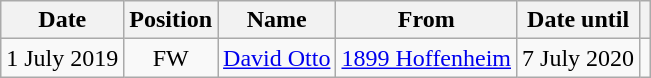<table class="wikitable" style="text-align:center;">
<tr>
<th>Date</th>
<th>Position</th>
<th>Name</th>
<th>From</th>
<th>Date until</th>
<th></th>
</tr>
<tr>
<td>1 July 2019</td>
<td>FW</td>
<td><a href='#'>David Otto</a></td>
<td><a href='#'>1899 Hoffenheim</a></td>
<td>7 July 2020</td>
<td></td>
</tr>
</table>
